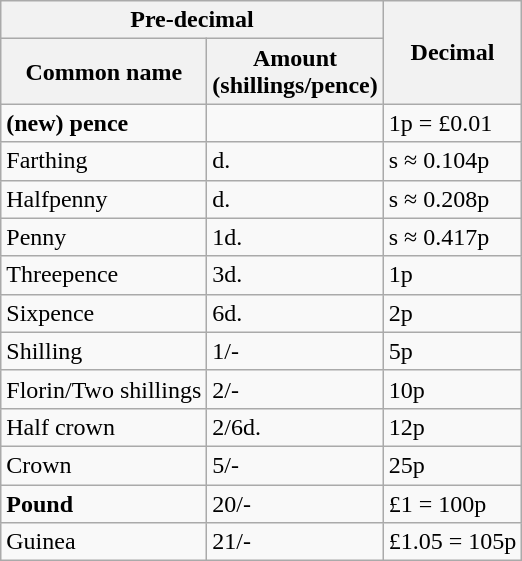<table class="wikitable">
<tr>
<th colspan = 2>Pre-decimal</th>
<th rowspan=2>Decimal</th>
</tr>
<tr>
<th>Common name</th>
<th>Amount<br>(shillings/pence)</th>
</tr>
<tr>
<td><strong>(new) pence</strong></td>
<td></td>
<td>1p = £0.01</td>
</tr>
<tr>
<td>Farthing</td>
<td><small></small>d.</td>
<td><small></small>s ≈ 0.104p</td>
</tr>
<tr>
<td>Halfpenny</td>
<td><small></small>d.</td>
<td><small></small>s ≈ 0.208p</td>
</tr>
<tr>
<td>Penny</td>
<td>1d.</td>
<td><small></small>s ≈ 0.417p</td>
</tr>
<tr>
<td>Threepence</td>
<td>3d.</td>
<td>1<small></small>p</td>
</tr>
<tr>
<td>Sixpence</td>
<td>6d.</td>
<td>2<small></small>p</td>
</tr>
<tr>
<td>Shilling</td>
<td>1/-</td>
<td>5p</td>
</tr>
<tr>
<td>Florin/Two shillings</td>
<td>2/-</td>
<td>10p</td>
</tr>
<tr>
<td>Half crown</td>
<td>2/6d.</td>
<td>12<small></small>p</td>
</tr>
<tr>
<td>Crown</td>
<td>5/-</td>
<td>25p</td>
</tr>
<tr>
<td><strong>Pound</strong></td>
<td>20/-</td>
<td>£1 = 100p</td>
</tr>
<tr>
<td>Guinea</td>
<td>21/-</td>
<td>£1.05 = 105p</td>
</tr>
</table>
